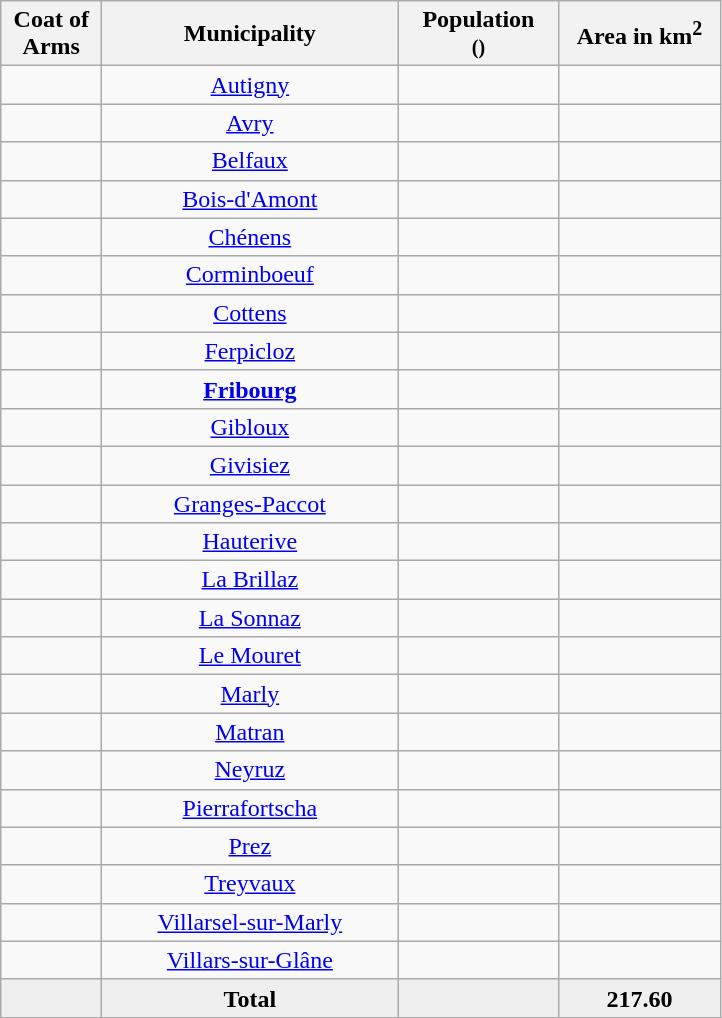<table class="wikitable">
<tr>
<th width="60">Coat of Arms</th>
<th width="190">Municipality</th>
<th width="100">Population<br><small>()</small></th>
<th width="100">Area in km<sup>2</sup> </th>
</tr>
<tr>
<td align="center"></td>
<td align="center"><a href='#'>Autigny</a></td>
<td align="center"></td>
<td align="center"></td>
</tr>
<tr>
<td align="center"></td>
<td align="center"><a href='#'>Avry</a></td>
<td align="center"></td>
<td align="center"></td>
</tr>
<tr>
<td align="center"></td>
<td align="center"><a href='#'>Belfaux</a></td>
<td align="center"></td>
<td align="center"></td>
</tr>
<tr>
<td align="center"></td>
<td align="center"><a href='#'>Bois-d'Amont</a></td>
<td align="center"></td>
<td align="center"></td>
</tr>
<tr>
<td align="center"></td>
<td align="center"><a href='#'>Chénens</a></td>
<td align="center"></td>
<td align="center"></td>
</tr>
<tr>
<td align="center"></td>
<td align="center"><a href='#'>Corminboeuf</a></td>
<td align="center"></td>
<td align="center"></td>
</tr>
<tr>
<td align="center"></td>
<td align="center"><a href='#'>Cottens</a></td>
<td align="center"></td>
<td align="center"></td>
</tr>
<tr>
<td align="center"></td>
<td align="center"><a href='#'>Ferpicloz</a></td>
<td align="center"></td>
<td align="center"></td>
</tr>
<tr>
<td align="center"></td>
<td align="center"><strong><a href='#'>Fribourg</a></strong></td>
<td align="center"></td>
<td align="center"></td>
</tr>
<tr>
<td align="center"></td>
<td align="center"><a href='#'>Gibloux</a></td>
<td align="center"></td>
<td align="center"></td>
</tr>
<tr>
<td align="center"></td>
<td align="center"><a href='#'>Givisiez</a></td>
<td align="center"></td>
<td align="center"></td>
</tr>
<tr>
<td align="center"></td>
<td align="center"><a href='#'>Granges-Paccot</a></td>
<td align="center"></td>
<td align="center"></td>
</tr>
<tr>
<td align="center"></td>
<td align="center"><a href='#'>Hauterive</a></td>
<td align="center"></td>
<td align="center"></td>
</tr>
<tr>
<td align="center"></td>
<td align="center"><a href='#'>La Brillaz</a></td>
<td align="center"></td>
<td align="center"></td>
</tr>
<tr>
<td align="center"></td>
<td align="center"><a href='#'>La Sonnaz</a></td>
<td align="center"></td>
<td align="center"></td>
</tr>
<tr>
<td align="center"></td>
<td align="center"><a href='#'>Le Mouret</a></td>
<td align="center"></td>
<td align="center"></td>
</tr>
<tr>
<td align="center"></td>
<td align="center"><a href='#'>Marly</a></td>
<td align="center"></td>
<td align="center"></td>
</tr>
<tr>
<td align="center"></td>
<td align="center"><a href='#'>Matran</a></td>
<td align="center"></td>
<td align="center"></td>
</tr>
<tr>
<td align="center"></td>
<td align="center"><a href='#'>Neyruz</a></td>
<td align="center"></td>
<td align="center"></td>
</tr>
<tr>
<td align="center"></td>
<td align="center"><a href='#'>Pierrafortscha</a></td>
<td align="center"></td>
<td align="center"></td>
</tr>
<tr>
<td align="center"></td>
<td align="center"><a href='#'>Prez</a></td>
<td align="center"></td>
<td align="center"></td>
</tr>
<tr>
<td align="center"></td>
<td align="center"><a href='#'>Treyvaux</a></td>
<td align="center"></td>
<td align="center"></td>
</tr>
<tr>
<td align="center"></td>
<td align="center"><a href='#'>Villarsel-sur-Marly</a></td>
<td align="center"></td>
<td align="center"></td>
</tr>
<tr>
<td align="center"></td>
<td align="center"><a href='#'>Villars-sur-Glâne</a></td>
<td align="center"></td>
<td align="center"></td>
</tr>
<tr style="background-color:#EFEFEF;">
<td></td>
<td align="center"><strong>Total</strong></td>
<td align="center"><strong></strong></td>
<td align="center"><strong>217.60</strong></td>
</tr>
</table>
